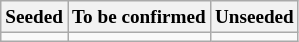<table class="wikitable" style="font-size:80%">
<tr>
<th>Seeded</th>
<th>To be confirmed</th>
<th>Unseeded</th>
</tr>
<tr>
<td valign=top></td>
<td valign=top></td>
<td valign=top></td>
</tr>
</table>
